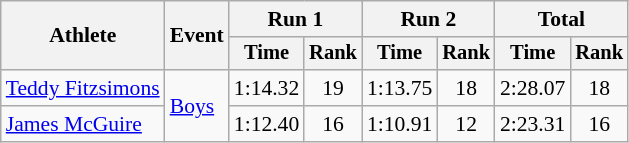<table class="wikitable" style="font-size:90%">
<tr>
<th rowspan="2">Athlete</th>
<th rowspan="2">Event</th>
<th colspan="2">Run 1</th>
<th colspan="2">Run 2</th>
<th colspan="2">Total</th>
</tr>
<tr style="font-size:95%">
<th>Time</th>
<th>Rank</th>
<th>Time</th>
<th>Rank</th>
<th>Time</th>
<th>Rank</th>
</tr>
<tr align=center>
<td align=left><a href='#'>Teddy Fitzsimons</a><br></td>
<td align=left rowspan=2><a href='#'>Boys</a></td>
<td>1:14.32</td>
<td>19</td>
<td>1:13.75</td>
<td>18</td>
<td>2:28.07</td>
<td>18</td>
</tr>
<tr align=center>
<td align=left><a href='#'>James McGuire</a><br></td>
<td>1:12.40</td>
<td>16</td>
<td>1:10.91</td>
<td>12</td>
<td>2:23.31</td>
<td>16</td>
</tr>
</table>
